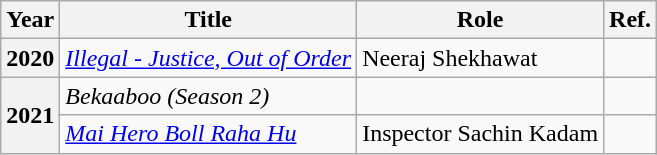<table class="wikitable plainrowheaders sortable">
<tr>
<th scope="col">Year</th>
<th scope="col">Title</th>
<th scope="col">Role</th>
<th scope="col" class="unsortable">Ref.</th>
</tr>
<tr>
<th scope="row">2020</th>
<td><em><a href='#'>Illegal - Justice, Out of Order</a></em></td>
<td>Neeraj Shekhawat</td>
<td></td>
</tr>
<tr>
<th scope="row" rowspan="2">2021</th>
<td><em>Bekaaboo (Season 2)</em></td>
<td></td>
<td></td>
</tr>
<tr>
<td><em><a href='#'>Mai Hero Boll Raha Hu</a></em></td>
<td>Inspector Sachin Kadam</td>
<td></td>
</tr>
</table>
